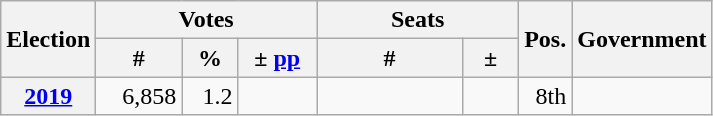<table class=wikitable style="text-align: right;">
<tr>
<th rowspan=2>Election</th>
<th colspan=3>Votes</th>
<th colspan=2>Seats</th>
<th rowspan=2>Pos.</th>
<th rowspan=2>Government</th>
</tr>
<tr>
<th width=50px>#</th>
<th width=30px>%</th>
<th width=45px>± <a href='#'>pp</a></th>
<th width=90px>#</th>
<th width=30px>±</th>
</tr>
<tr>
<th><a href='#'>2019</a></th>
<td>6,858</td>
<td>1.2</td>
<td></td>
<td></td>
<td></td>
<td>8th</td>
<td></td>
</tr>
</table>
